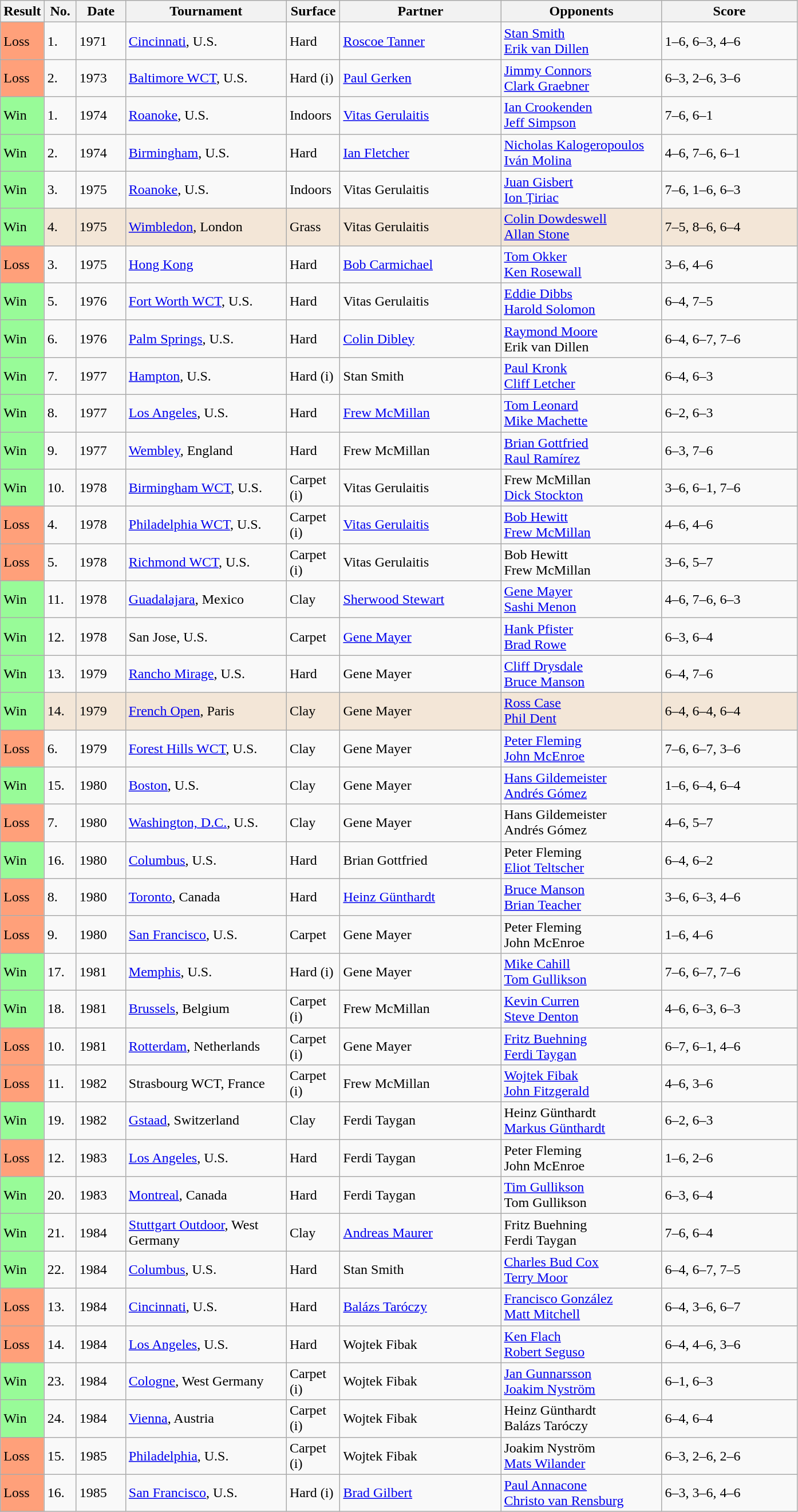<table class="sortable wikitable">
<tr>
<th style="width:40px">Result</th>
<th style="width:30px" class="unsortable">No.</th>
<th style="width:50px">Date</th>
<th style="width:180px">Tournament</th>
<th style="width:55px">Surface</th>
<th style="width:180px">Partner</th>
<th style="width:180px">Opponents</th>
<th style="width:150px" class="unsortable">Score</th>
</tr>
<tr>
<td style="background:#ffa07a;">Loss</td>
<td>1.</td>
<td>1971</td>
<td><a href='#'>Cincinnati</a>, U.S.</td>
<td>Hard</td>
<td> <a href='#'>Roscoe Tanner</a></td>
<td> <a href='#'>Stan Smith</a> <br>  <a href='#'>Erik van Dillen</a></td>
<td>1–6, 6–3, 4–6</td>
</tr>
<tr>
<td style="background:#ffa07a;">Loss</td>
<td>2.</td>
<td>1973</td>
<td><a href='#'>Baltimore WCT</a>, U.S.</td>
<td>Hard (i)</td>
<td> <a href='#'>Paul Gerken</a></td>
<td> <a href='#'>Jimmy Connors</a> <br>  <a href='#'>Clark Graebner</a></td>
<td>6–3, 2–6, 3–6</td>
</tr>
<tr>
<td style="background:#98fb98;">Win</td>
<td>1.</td>
<td>1974</td>
<td><a href='#'>Roanoke</a>, U.S.</td>
<td>Indoors</td>
<td> <a href='#'>Vitas Gerulaitis</a></td>
<td> <a href='#'>Ian Crookenden</a> <br>  <a href='#'>Jeff Simpson</a></td>
<td>7–6, 6–1</td>
</tr>
<tr>
<td style="background:#98fb98;">Win</td>
<td>2.</td>
<td>1974</td>
<td><a href='#'>Birmingham</a>, U.S.</td>
<td>Hard</td>
<td> <a href='#'>Ian Fletcher</a></td>
<td> <a href='#'>Nicholas Kalogeropoulos</a> <br>  <a href='#'>Iván Molina</a></td>
<td>4–6, 7–6, 6–1</td>
</tr>
<tr>
<td style="background:#98fb98;">Win</td>
<td>3.</td>
<td>1975</td>
<td><a href='#'>Roanoke</a>, U.S.</td>
<td>Indoors</td>
<td> Vitas Gerulaitis</td>
<td> <a href='#'>Juan Gisbert</a> <br>  <a href='#'>Ion Țiriac</a></td>
<td>7–6, 1–6, 6–3</td>
</tr>
<tr |- style="background:#f3e6d7;">
<td style="background:#98fb98;">Win</td>
<td>4.</td>
<td>1975</td>
<td><a href='#'>Wimbledon</a>, London</td>
<td>Grass</td>
<td> Vitas Gerulaitis</td>
<td> <a href='#'>Colin Dowdeswell</a> <br>  <a href='#'>Allan Stone</a></td>
<td>7–5, 8–6, 6–4</td>
</tr>
<tr>
<td style="background:#ffa07a;">Loss</td>
<td>3.</td>
<td>1975</td>
<td><a href='#'>Hong Kong</a></td>
<td>Hard</td>
<td> <a href='#'>Bob Carmichael</a></td>
<td> <a href='#'>Tom Okker</a> <br>  <a href='#'>Ken Rosewall</a></td>
<td>3–6, 4–6</td>
</tr>
<tr>
<td style="background:#98fb98;">Win</td>
<td>5.</td>
<td>1976</td>
<td><a href='#'>Fort Worth WCT</a>, U.S.</td>
<td>Hard</td>
<td> Vitas Gerulaitis</td>
<td> <a href='#'>Eddie Dibbs</a> <br>  <a href='#'>Harold Solomon</a></td>
<td>6–4, 7–5</td>
</tr>
<tr>
<td style="background:#98fb98;">Win</td>
<td>6.</td>
<td>1976</td>
<td><a href='#'>Palm Springs</a>, U.S.</td>
<td>Hard</td>
<td> <a href='#'>Colin Dibley</a></td>
<td> <a href='#'>Raymond Moore</a> <br>  Erik van Dillen</td>
<td>6–4, 6–7, 7–6</td>
</tr>
<tr>
<td style="background:#98fb98;">Win</td>
<td>7.</td>
<td>1977</td>
<td><a href='#'>Hampton</a>, U.S.</td>
<td>Hard (i)</td>
<td> Stan Smith</td>
<td> <a href='#'>Paul Kronk</a> <br>  <a href='#'>Cliff Letcher</a></td>
<td>6–4, 6–3</td>
</tr>
<tr>
<td style="background:#98fb98;">Win</td>
<td>8.</td>
<td>1977</td>
<td><a href='#'>Los Angeles</a>, U.S.</td>
<td>Hard</td>
<td> <a href='#'>Frew McMillan</a></td>
<td> <a href='#'>Tom Leonard</a> <br>  <a href='#'>Mike Machette</a></td>
<td>6–2, 6–3</td>
</tr>
<tr>
<td style="background:#98fb98;">Win</td>
<td>9.</td>
<td>1977</td>
<td><a href='#'>Wembley</a>, England</td>
<td>Hard</td>
<td> Frew McMillan</td>
<td> <a href='#'>Brian Gottfried</a> <br>  <a href='#'>Raul Ramírez</a></td>
<td>6–3, 7–6</td>
</tr>
<tr>
<td style="background:#98fb98;">Win</td>
<td>10.</td>
<td>1978</td>
<td><a href='#'>Birmingham WCT</a>, U.S.</td>
<td>Carpet (i)</td>
<td> Vitas Gerulaitis</td>
<td> Frew McMillan <br>  <a href='#'>Dick Stockton</a></td>
<td>3–6, 6–1, 7–6</td>
</tr>
<tr>
<td style="background:#ffa07a;">Loss</td>
<td>4.</td>
<td>1978</td>
<td><a href='#'>Philadelphia WCT</a>, U.S.</td>
<td>Carpet (i)</td>
<td> <a href='#'>Vitas Gerulaitis</a></td>
<td> <a href='#'>Bob Hewitt</a> <br>  <a href='#'>Frew McMillan</a></td>
<td>4–6, 4–6</td>
</tr>
<tr>
<td style="background:#ffa07a;">Loss</td>
<td>5.</td>
<td>1978</td>
<td><a href='#'>Richmond WCT</a>, U.S.</td>
<td>Carpet (i)</td>
<td> Vitas Gerulaitis</td>
<td> Bob Hewitt <br>  Frew McMillan</td>
<td>3–6, 5–7</td>
</tr>
<tr>
<td style="background:#98fb98;">Win</td>
<td>11.</td>
<td>1978</td>
<td><a href='#'>Guadalajara</a>, Mexico</td>
<td>Clay</td>
<td> <a href='#'>Sherwood Stewart</a></td>
<td> <a href='#'>Gene Mayer</a> <br>  <a href='#'>Sashi Menon</a></td>
<td>4–6, 7–6, 6–3</td>
</tr>
<tr>
<td style="background:#98fb98;">Win</td>
<td>12.</td>
<td>1978</td>
<td>San Jose, U.S.</td>
<td>Carpet</td>
<td> <a href='#'>Gene Mayer</a></td>
<td> <a href='#'>Hank Pfister</a> <br>  <a href='#'>Brad Rowe</a></td>
<td>6–3, 6–4</td>
</tr>
<tr>
<td style="background:#98fb98;">Win</td>
<td>13.</td>
<td>1979</td>
<td><a href='#'>Rancho Mirage</a>, U.S.</td>
<td>Hard</td>
<td> Gene Mayer</td>
<td> <a href='#'>Cliff Drysdale</a> <br>  <a href='#'>Bruce Manson</a></td>
<td>6–4, 7–6</td>
</tr>
<tr style="background:#f3e6d7;">
<td style="background:#98fb98;">Win</td>
<td>14.</td>
<td>1979</td>
<td><a href='#'>French Open</a>, Paris</td>
<td>Clay</td>
<td> Gene Mayer</td>
<td> <a href='#'>Ross Case</a> <br>  <a href='#'>Phil Dent</a></td>
<td>6–4, 6–4, 6–4</td>
</tr>
<tr>
<td style="background:#ffa07a;">Loss</td>
<td>6.</td>
<td>1979</td>
<td><a href='#'>Forest Hills WCT</a>, U.S.</td>
<td>Clay</td>
<td> Gene Mayer</td>
<td> <a href='#'>Peter Fleming</a> <br>  <a href='#'>John McEnroe</a></td>
<td>7–6, 6–7, 3–6</td>
</tr>
<tr>
<td style="background:#98fb98;">Win</td>
<td>15.</td>
<td>1980</td>
<td><a href='#'>Boston</a>, U.S.</td>
<td>Clay</td>
<td> Gene Mayer</td>
<td> <a href='#'>Hans Gildemeister</a> <br>  <a href='#'>Andrés Gómez</a></td>
<td>1–6, 6–4, 6–4</td>
</tr>
<tr>
<td style="background:#ffa07a;">Loss</td>
<td>7.</td>
<td>1980</td>
<td><a href='#'>Washington, D.C.</a>, U.S.</td>
<td>Clay</td>
<td> Gene Mayer</td>
<td> Hans Gildemeister <br>  Andrés Gómez</td>
<td>4–6, 5–7</td>
</tr>
<tr>
<td style="background:#98fb98;">Win</td>
<td>16.</td>
<td>1980</td>
<td><a href='#'>Columbus</a>, U.S.</td>
<td>Hard</td>
<td> Brian Gottfried</td>
<td> Peter Fleming <br>  <a href='#'>Eliot Teltscher</a></td>
<td>6–4, 6–2</td>
</tr>
<tr>
<td style="background:#ffa07a;">Loss</td>
<td>8.</td>
<td>1980</td>
<td><a href='#'>Toronto</a>, Canada</td>
<td>Hard</td>
<td> <a href='#'>Heinz Günthardt</a></td>
<td> <a href='#'>Bruce Manson</a> <br>  <a href='#'>Brian Teacher</a></td>
<td>3–6, 6–3, 4–6</td>
</tr>
<tr>
<td style="background:#ffa07a;">Loss</td>
<td>9.</td>
<td>1980</td>
<td><a href='#'>San Francisco</a>, U.S.</td>
<td>Carpet</td>
<td> Gene Mayer</td>
<td> Peter Fleming <br>  John McEnroe</td>
<td>1–6, 4–6</td>
</tr>
<tr>
<td style="background:#98fb98;">Win</td>
<td>17.</td>
<td>1981</td>
<td><a href='#'>Memphis</a>, U.S.</td>
<td>Hard (i)</td>
<td> Gene Mayer</td>
<td> <a href='#'>Mike Cahill</a> <br>  <a href='#'>Tom Gullikson</a></td>
<td>7–6, 6–7, 7–6</td>
</tr>
<tr>
<td style="background:#98fb98;">Win</td>
<td>18.</td>
<td>1981</td>
<td><a href='#'>Brussels</a>, Belgium</td>
<td>Carpet (i)</td>
<td> Frew McMillan</td>
<td> <a href='#'>Kevin Curren</a> <br>  <a href='#'>Steve Denton</a></td>
<td>4–6, 6–3, 6–3</td>
</tr>
<tr>
<td style="background:#ffa07a;">Loss</td>
<td>10.</td>
<td>1981</td>
<td><a href='#'>Rotterdam</a>, Netherlands</td>
<td>Carpet (i)</td>
<td> Gene Mayer</td>
<td> <a href='#'>Fritz Buehning</a> <br>  <a href='#'>Ferdi Taygan</a></td>
<td>6–7, 6–1, 4–6</td>
</tr>
<tr>
<td style="background:#ffa07a;">Loss</td>
<td>11.</td>
<td>1982</td>
<td>Strasbourg WCT, France</td>
<td>Carpet (i)</td>
<td> Frew McMillan</td>
<td> <a href='#'>Wojtek Fibak</a> <br>  <a href='#'>John Fitzgerald</a></td>
<td>4–6, 3–6</td>
</tr>
<tr>
<td style="background:#98fb98;">Win</td>
<td>19.</td>
<td>1982</td>
<td><a href='#'>Gstaad</a>, Switzerland</td>
<td>Clay</td>
<td> Ferdi Taygan</td>
<td> Heinz Günthardt <br>  <a href='#'>Markus Günthardt</a></td>
<td>6–2, 6–3</td>
</tr>
<tr>
<td style="background:#ffa07a;">Loss</td>
<td>12.</td>
<td>1983</td>
<td><a href='#'>Los Angeles</a>, U.S.</td>
<td>Hard</td>
<td> Ferdi Taygan</td>
<td> Peter Fleming <br>  John McEnroe</td>
<td>1–6, 2–6</td>
</tr>
<tr>
<td style="background:#98fb98;">Win</td>
<td>20.</td>
<td>1983</td>
<td><a href='#'>Montreal</a>, Canada</td>
<td>Hard</td>
<td> Ferdi Taygan</td>
<td> <a href='#'>Tim Gullikson</a> <br>  Tom Gullikson</td>
<td>6–3, 6–4</td>
</tr>
<tr>
<td style="background:#98fb98;">Win</td>
<td>21.</td>
<td>1984</td>
<td><a href='#'>Stuttgart Outdoor</a>, West Germany</td>
<td>Clay</td>
<td> <a href='#'>Andreas Maurer</a></td>
<td> Fritz Buehning <br>  Ferdi Taygan</td>
<td>7–6, 6–4</td>
</tr>
<tr>
<td style="background:#98fb98;">Win</td>
<td>22.</td>
<td>1984</td>
<td><a href='#'>Columbus</a>, U.S.</td>
<td>Hard</td>
<td> Stan Smith</td>
<td> <a href='#'>Charles Bud Cox</a> <br>  <a href='#'>Terry Moor</a></td>
<td>6–4, 6–7, 7–5</td>
</tr>
<tr>
<td style="background:#ffa07a;">Loss</td>
<td>13.</td>
<td>1984</td>
<td><a href='#'>Cincinnati</a>, U.S.</td>
<td>Hard</td>
<td> <a href='#'>Balázs Taróczy</a></td>
<td> <a href='#'>Francisco González</a> <br>  <a href='#'>Matt Mitchell</a></td>
<td>6–4, 3–6, 6–7</td>
</tr>
<tr>
<td style="background:#ffa07a;">Loss</td>
<td>14.</td>
<td>1984</td>
<td><a href='#'>Los Angeles</a>, U.S.</td>
<td>Hard</td>
<td> Wojtek Fibak</td>
<td> <a href='#'>Ken Flach</a> <br>  <a href='#'>Robert Seguso</a></td>
<td>6–4, 4–6, 3–6</td>
</tr>
<tr>
<td style="background:#98fb98;">Win</td>
<td>23.</td>
<td>1984</td>
<td><a href='#'>Cologne</a>, West Germany</td>
<td>Carpet (i)</td>
<td> Wojtek Fibak</td>
<td> <a href='#'>Jan Gunnarsson</a> <br>  <a href='#'>Joakim Nyström</a></td>
<td>6–1, 6–3</td>
</tr>
<tr>
<td style="background:#98fb98;">Win</td>
<td>24.</td>
<td>1984</td>
<td><a href='#'>Vienna</a>, Austria</td>
<td>Carpet (i)</td>
<td> Wojtek Fibak</td>
<td> Heinz Günthardt <br>  Balázs Taróczy</td>
<td>6–4, 6–4</td>
</tr>
<tr>
<td style="background:#ffa07a;">Loss</td>
<td>15.</td>
<td>1985</td>
<td><a href='#'>Philadelphia</a>, U.S.</td>
<td>Carpet (i)</td>
<td> Wojtek Fibak</td>
<td> Joakim Nyström <br>  <a href='#'>Mats Wilander</a></td>
<td>6–3, 2–6, 2–6</td>
</tr>
<tr>
<td style="background:#ffa07a;">Loss</td>
<td>16.</td>
<td>1985</td>
<td><a href='#'>San Francisco</a>, U.S.</td>
<td>Hard (i)</td>
<td> <a href='#'>Brad Gilbert</a></td>
<td> <a href='#'>Paul Annacone</a> <br>  <a href='#'>Christo van Rensburg</a></td>
<td>6–3, 3–6, 4–6</td>
</tr>
</table>
